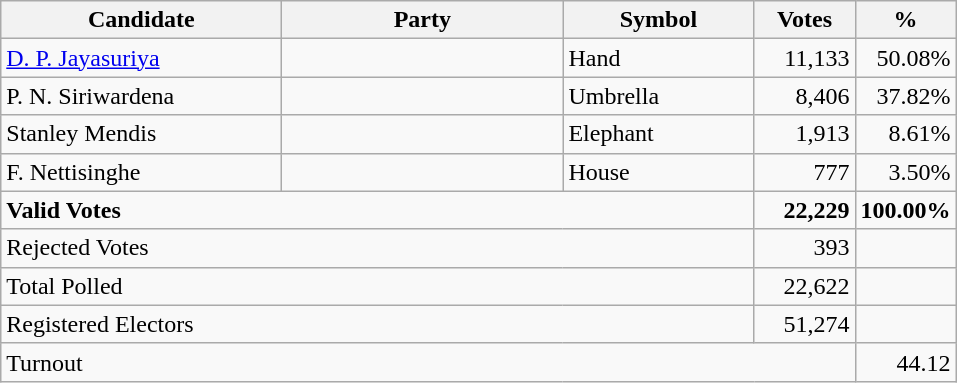<table class="wikitable" border="1" style="text-align:right;">
<tr>
<th align=left width="180">Candidate</th>
<th align=left width="180">Party</th>
<th align=left width="120">Symbol</th>
<th align=left width="60">Votes</th>
<th align=left width="60">%</th>
</tr>
<tr>
<td align=left><a href='#'>D. P. Jayasuriya</a></td>
<td></td>
<td align=left>Hand</td>
<td>11,133</td>
<td>50.08%</td>
</tr>
<tr>
<td align=left>P. N. Siriwardena</td>
<td></td>
<td align=left>Umbrella</td>
<td>8,406</td>
<td>37.82%</td>
</tr>
<tr>
<td align=left>Stanley Mendis</td>
<td></td>
<td align=left>Elephant</td>
<td>1,913</td>
<td>8.61%</td>
</tr>
<tr>
<td align=left>F. Nettisinghe</td>
<td></td>
<td align=left>House</td>
<td>777</td>
<td>3.50%</td>
</tr>
<tr>
<td align=left colspan=3><strong>Valid Votes</strong></td>
<td><strong>22,229</strong></td>
<td><strong>100.00%</strong></td>
</tr>
<tr>
<td align=left colspan=3>Rejected Votes</td>
<td>393</td>
<td></td>
</tr>
<tr>
<td align=left colspan=3>Total Polled</td>
<td>22,622</td>
<td></td>
</tr>
<tr>
<td align=left colspan=3>Registered Electors</td>
<td>51,274</td>
<td></td>
</tr>
<tr>
<td align=left colspan=4>Turnout</td>
<td>44.12</td>
</tr>
</table>
